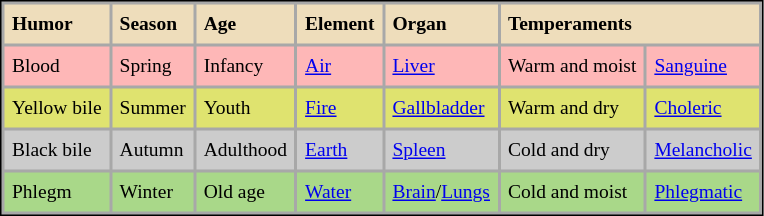<table cellpadding="5"  style="background:#a8a8a8; font-size:small; table-layout:auto; border:1px; border-color:#000; border-style:solid;">
<tr style="background:#edb;">
<td><strong>Humor</strong></td>
<td><strong>Season</strong></td>
<td><strong>Age</strong></td>
<td><strong>Element</strong></td>
<td><strong>Organ</strong></td>
<td colspan="2"><strong>Temperaments</strong></td>
</tr>
<tr style="background:#feb7b7;">
<td>Blood</td>
<td>Spring</td>
<td>Infancy</td>
<td><a href='#'>Air</a></td>
<td><a href='#'>Liver</a></td>
<td>Warm and moist</td>
<td><a href='#'>Sanguine</a></td>
</tr>
<tr style="background:#dfe36f;">
<td>Yellow bile</td>
<td>Summer</td>
<td>Youth</td>
<td><a href='#'>Fire</a></td>
<td><a href='#'>Gallbladder</a></td>
<td>Warm and dry</td>
<td><a href='#'>Choleric</a></td>
</tr>
<tr style="background:#ccc;">
<td>Black bile</td>
<td>Autumn</td>
<td>Adulthood</td>
<td><a href='#'>Earth</a></td>
<td><a href='#'>Spleen</a></td>
<td>Cold and dry</td>
<td><a href='#'>Melancholic</a></td>
</tr>
<tr style="background:#a9d889;">
<td>Phlegm</td>
<td>Winter</td>
<td>Old age</td>
<td><a href='#'>Water</a></td>
<td><a href='#'>Brain</a>/<a href='#'>Lungs</a></td>
<td>Cold and moist</td>
<td><a href='#'>Phlegmatic</a></td>
</tr>
</table>
